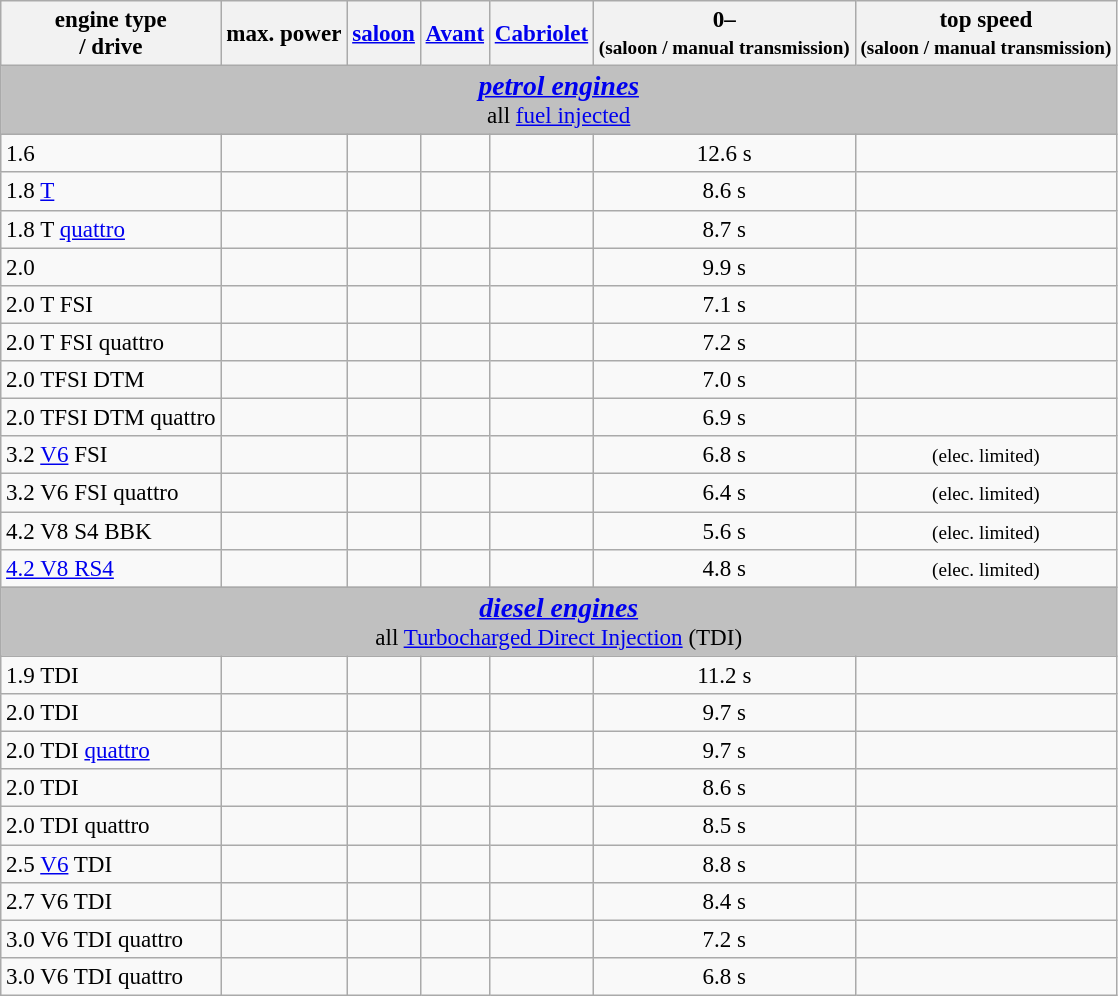<table class="wikitable sticky-header" style="text-align: center; font-size: 96%">
<tr>
<th>engine type<br>/ drive</th>
<th>max. power</th>
<th><a href='#'>saloon</a></th>
<th><a href='#'>Avant</a></th>
<th><a href='#'>Cabriolet</a></th>
<th>0–<br><small>(saloon / manual transmission)</small></th>
<th>top speed<br><small>(saloon / manual transmission)</small></th>
</tr>
<tr>
<td colspan="7" style="text-align:center; background:silver;"><big><strong><em><a href='#'>petrol engines</a></em></strong></big><br>all <a href='#'>fuel injected</a></td>
</tr>
<tr>
<td align="left">1.6</td>
<td></td>
<td></td>
<td></td>
<td></td>
<td>12.6 s</td>
<td></td>
</tr>
<tr>
<td align="left">1.8 <a href='#'>T</a></td>
<td></td>
<td></td>
<td></td>
<td></td>
<td>8.6 s</td>
<td></td>
</tr>
<tr>
<td align="left">1.8 T <a href='#'>quattro</a></td>
<td></td>
<td></td>
<td></td>
<td></td>
<td>8.7 s</td>
<td></td>
</tr>
<tr>
<td align="left">2.0</td>
<td></td>
<td></td>
<td></td>
<td></td>
<td>9.9 s</td>
<td></td>
</tr>
<tr>
<td align="left">2.0 T FSI </td>
<td></td>
<td></td>
<td></td>
<td></td>
<td>7.1 s</td>
<td></td>
</tr>
<tr>
<td align="left">2.0 T FSI quattro </td>
<td></td>
<td></td>
<td></td>
<td></td>
<td>7.2 s</td>
<td></td>
</tr>
<tr>
<td align="left">2.0 TFSI DTM </td>
<td></td>
<td></td>
<td></td>
<td></td>
<td>7.0 s</td>
<td></td>
</tr>
<tr>
<td align="left">2.0 TFSI DTM quattro </td>
<td></td>
<td></td>
<td></td>
<td></td>
<td>6.9 s</td>
<td></td>
</tr>
<tr>
<td align="left">3.2 <a href='#'>V6</a> FSI</td>
<td></td>
<td></td>
<td></td>
<td></td>
<td>6.8 s</td>
<td> <small>(elec. limited)</small></td>
</tr>
<tr>
<td align="left">3.2 V6 FSI quattro</td>
<td></td>
<td></td>
<td></td>
<td></td>
<td>6.4 s</td>
<td> <small>(elec. limited)</small></td>
</tr>
<tr>
<td align="left">4.2 V8 S4 BBK</td>
<td></td>
<td></td>
<td></td>
<td></td>
<td>5.6 s</td>
<td> <small>(elec. limited)</small></td>
</tr>
<tr>
<td align="left"><a href='#'>4.2 V8 RS4</a></td>
<td></td>
<td></td>
<td></td>
<td></td>
<td>4.8 s</td>
<td> <small>(elec. limited)</small></td>
</tr>
<tr>
<td colspan="7" style="text-align:center; background:silver;"><big><strong><em><a href='#'>diesel engines</a></em></strong></big><br>all <a href='#'>Turbocharged Direct Injection</a> (TDI)</td>
</tr>
<tr>
<td align="left">1.9 TDI</td>
<td></td>
<td></td>
<td></td>
<td></td>
<td>11.2 s</td>
<td></td>
</tr>
<tr>
<td align="left">2.0 TDI </td>
<td></td>
<td></td>
<td></td>
<td></td>
<td>9.7 s</td>
<td></td>
</tr>
<tr>
<td align="left">2.0 TDI <a href='#'>quattro</a></td>
<td></td>
<td></td>
<td></td>
<td></td>
<td>9.7 s</td>
<td></td>
</tr>
<tr>
<td align="left">2.0 TDI</td>
<td></td>
<td></td>
<td></td>
<td></td>
<td>8.6 s</td>
<td></td>
</tr>
<tr>
<td align="left">2.0 TDI quattro</td>
<td></td>
<td></td>
<td></td>
<td></td>
<td>8.5 s</td>
<td></td>
</tr>
<tr>
<td align="left">2.5 <a href='#'>V6</a> TDI </td>
<td></td>
<td></td>
<td></td>
<td></td>
<td>8.8 s</td>
<td></td>
</tr>
<tr>
<td align="left">2.7 V6 TDI </td>
<td></td>
<td></td>
<td></td>
<td></td>
<td>8.4 s</td>
<td></td>
</tr>
<tr>
<td align="left">3.0 V6 TDI quattro </td>
<td></td>
<td></td>
<td></td>
<td></td>
<td>7.2 s</td>
<td></td>
</tr>
<tr>
<td align="left">3.0 V6 TDI quattro </td>
<td></td>
<td></td>
<td></td>
<td></td>
<td>6.8 s</td>
<td></td>
</tr>
</table>
